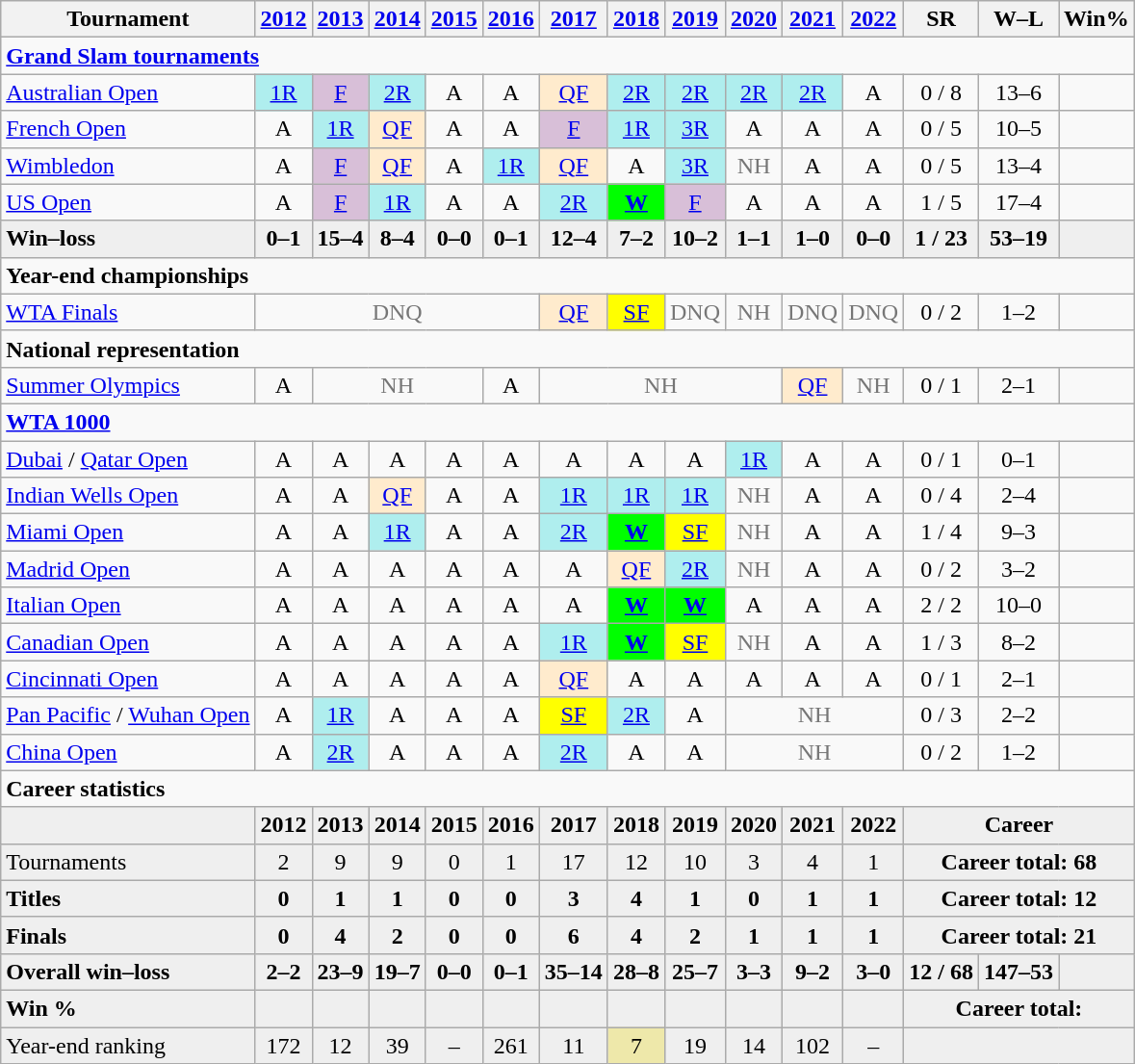<table class="wikitable" style="text-align:center;">
<tr>
<th>Tournament</th>
<th><a href='#'>2012</a></th>
<th><a href='#'>2013</a></th>
<th><a href='#'>2014</a></th>
<th><a href='#'>2015</a></th>
<th><a href='#'>2016</a></th>
<th><a href='#'>2017</a></th>
<th><a href='#'>2018</a></th>
<th><a href='#'>2019</a></th>
<th><a href='#'>2020</a></th>
<th><a href='#'>2021</a></th>
<th><a href='#'>2022</a></th>
<th>SR</th>
<th>W–L</th>
<th>Win%</th>
</tr>
<tr>
<td colspan="15" style="text-align:left;"><strong><a href='#'>Grand Slam tournaments</a></strong></td>
</tr>
<tr>
<td align="left"><a href='#'>Australian Open</a></td>
<td bgcolor="afeeee"><a href='#'>1R</a></td>
<td bgcolor="thistle"><a href='#'>F</a></td>
<td bgcolor="afeeee"><a href='#'>2R</a></td>
<td>A</td>
<td>A</td>
<td bgcolor="ffebcd"><a href='#'>QF</a></td>
<td bgcolor="afeeee"><a href='#'>2R</a></td>
<td bgcolor="afeeee"><a href='#'>2R</a></td>
<td bgcolor="afeeee"><a href='#'>2R</a></td>
<td bgcolor="afeeee"><a href='#'>2R</a></td>
<td>A</td>
<td>0 / 8</td>
<td>13–6</td>
<td></td>
</tr>
<tr>
<td align="left"><a href='#'>French Open</a></td>
<td>A</td>
<td bgcolor="afeeee"><a href='#'>1R</a></td>
<td bgcolor="ffebcd"><a href='#'>QF</a></td>
<td>A</td>
<td>A</td>
<td bgcolor="thistle"><a href='#'>F</a></td>
<td bgcolor="afeeee"><a href='#'>1R</a></td>
<td bgcolor="afeeee"><a href='#'>3R</a></td>
<td>A</td>
<td>A</td>
<td>A</td>
<td>0 / 5</td>
<td>10–5</td>
<td></td>
</tr>
<tr>
<td align="left"><a href='#'>Wimbledon</a></td>
<td>A</td>
<td bgcolor="thistle"><a href='#'>F</a></td>
<td bgcolor="ffebcd"><a href='#'>QF</a></td>
<td>A</td>
<td bgcolor="afeeee"><a href='#'>1R</a></td>
<td bgcolor="ffebcd"><a href='#'>QF</a></td>
<td>A</td>
<td bgcolor="afeeee"><a href='#'>3R</a></td>
<td style="color:#767676;">NH</td>
<td>A</td>
<td>A</td>
<td>0 / 5</td>
<td>13–4</td>
<td></td>
</tr>
<tr>
<td align="left"><a href='#'>US Open</a></td>
<td>A</td>
<td bgcolor="thistle"><a href='#'>F</a></td>
<td bgcolor="afeeee"><a href='#'>1R</a></td>
<td>A</td>
<td>A</td>
<td bgcolor="afeeee"><a href='#'>2R</a></td>
<td bgcolor="lime"><a href='#'><strong>W</strong></a></td>
<td bgcolor="thistle"><a href='#'>F</a></td>
<td>A</td>
<td>A</td>
<td>A</td>
<td>1 / 5</td>
<td>17–4</td>
<td></td>
</tr>
<tr style="font-weight:bold;background:#efefef;">
<td style="text-align:left">Win–loss</td>
<td>0–1</td>
<td>15–4</td>
<td>8–4</td>
<td>0–0</td>
<td>0–1</td>
<td>12–4</td>
<td>7–2</td>
<td>10–2</td>
<td>1–1</td>
<td>1–0</td>
<td>0–0</td>
<td>1 / 23</td>
<td>53–19</td>
<td></td>
</tr>
<tr>
<td colspan="15" style="text-align:left;"><strong>Year-end championships</strong></td>
</tr>
<tr>
<td align="left"><a href='#'>WTA Finals</a></td>
<td colspan="5" style="color:#767676;">DNQ</td>
<td bgcolor="ffebcd"><a href='#'>QF</a></td>
<td bgcolor="yellow"><a href='#'>SF</a></td>
<td style="color:#767676;">DNQ</td>
<td style="color:#767676;">NH</td>
<td style="color:#767676;">DNQ</td>
<td style="color:#767676;">DNQ</td>
<td>0 / 2</td>
<td>1–2</td>
<td></td>
</tr>
<tr>
<td colspan="15" style="text-align:left;"><strong>National representation</strong></td>
</tr>
<tr>
<td align="left"><a href='#'>Summer Olympics</a></td>
<td>A</td>
<td colspan="3" style="color:#767676">NH</td>
<td>A</td>
<td colspan="4" style="color:#767676;">NH</td>
<td bgcolor="ffebcd"><a href='#'>QF</a></td>
<td style=color:#767676>NH</td>
<td>0 / 1</td>
<td>2–1</td>
<td></td>
</tr>
<tr>
<td colspan="15" style="text-align:left;"><strong><a href='#'>WTA 1000</a></strong></td>
</tr>
<tr>
<td align="left"><a href='#'>Dubai</a> / <a href='#'>Qatar Open</a></td>
<td>A</td>
<td>A</td>
<td>A</td>
<td>A</td>
<td>A</td>
<td>A</td>
<td>A</td>
<td>A</td>
<td bgcolor="afeeee"><a href='#'>1R</a></td>
<td>A</td>
<td>A</td>
<td>0 / 1</td>
<td>0–1</td>
<td></td>
</tr>
<tr>
<td align="left"><a href='#'>Indian Wells Open</a></td>
<td>A</td>
<td>A</td>
<td bgcolor="ffebcd"><a href='#'>QF</a></td>
<td>A</td>
<td>A</td>
<td bgcolor="afeeee"><a href='#'>1R</a></td>
<td bgcolor="afeeee"><a href='#'>1R</a></td>
<td bgcolor="afeeee"><a href='#'>1R</a></td>
<td style="color:#767676;">NH</td>
<td>A</td>
<td>A</td>
<td>0 / 4</td>
<td>2–4</td>
<td></td>
</tr>
<tr>
<td align="left"><a href='#'>Miami Open</a></td>
<td>A</td>
<td>A</td>
<td bgcolor="afeeee"><a href='#'>1R</a></td>
<td>A</td>
<td>A</td>
<td bgcolor="afeeee"><a href='#'>2R</a></td>
<td bgcolor="lime"><a href='#'><strong>W</strong></a></td>
<td bgcolor="yellow"><a href='#'>SF</a></td>
<td style="color:#767676;">NH</td>
<td>A</td>
<td>A</td>
<td>1 / 4</td>
<td>9–3</td>
<td></td>
</tr>
<tr>
<td align="left"><a href='#'>Madrid Open</a></td>
<td>A</td>
<td>A</td>
<td>A</td>
<td>A</td>
<td>A</td>
<td>A</td>
<td bgcolor="ffebcd"><a href='#'>QF</a></td>
<td bgcolor="afeeee"><a href='#'>2R</a></td>
<td style="color:#767676;">NH</td>
<td>A</td>
<td>A</td>
<td>0 / 2</td>
<td>3–2</td>
<td></td>
</tr>
<tr>
<td align="left"><a href='#'>Italian Open</a></td>
<td>A</td>
<td>A</td>
<td>A</td>
<td>A</td>
<td>A</td>
<td>A</td>
<td bgcolor="lime"><a href='#'><strong>W</strong></a></td>
<td bgcolor="lime"><a href='#'><strong>W</strong></a></td>
<td>A</td>
<td>A</td>
<td>A</td>
<td>2 / 2</td>
<td>10–0</td>
<td></td>
</tr>
<tr>
<td align="left"><a href='#'>Canadian Open</a></td>
<td>A</td>
<td>A</td>
<td>A</td>
<td>A</td>
<td>A</td>
<td bgcolor="afeeee"><a href='#'>1R</a></td>
<td bgcolor="lime"><a href='#'><strong>W</strong></a></td>
<td bgcolor="yellow"><a href='#'>SF</a></td>
<td style="color:#767676;">NH</td>
<td>A</td>
<td>A</td>
<td>1 / 3</td>
<td>8–2</td>
<td></td>
</tr>
<tr>
<td align="left"><a href='#'>Cincinnati Open</a></td>
<td>A</td>
<td>A</td>
<td>A</td>
<td>A</td>
<td>A</td>
<td bgcolor="ffebcd"><a href='#'>QF</a></td>
<td>A</td>
<td>A</td>
<td>A</td>
<td>A</td>
<td>A</td>
<td>0 / 1</td>
<td>2–1</td>
<td></td>
</tr>
<tr>
<td align="left"><a href='#'>Pan Pacific</a> / <a href='#'>Wuhan Open</a></td>
<td>A</td>
<td bgcolor="afeeee"><a href='#'>1R</a></td>
<td>A</td>
<td>A</td>
<td>A</td>
<td bgcolor="yellow"><a href='#'>SF</a></td>
<td bgcolor="afeeee"><a href='#'>2R</a></td>
<td>A</td>
<td colspan=3 style="color:#767676;">NH</td>
<td>0 / 3</td>
<td>2–2</td>
<td></td>
</tr>
<tr>
<td align="left"><a href='#'>China Open</a></td>
<td>A</td>
<td bgcolor="afeeee"><a href='#'>2R</a></td>
<td>A</td>
<td>A</td>
<td>A</td>
<td bgcolor="afeeee"><a href='#'>2R</a></td>
<td>A</td>
<td>A</td>
<td colspan=3 style="color:#767676;">NH</td>
<td>0 / 2</td>
<td>1–2</td>
<td></td>
</tr>
<tr>
<td colspan="15" style="text-align:left;"><strong>Career statistics</strong></td>
</tr>
<tr style="font-weight:bold;background:#efefef;">
<td></td>
<td>2012</td>
<td>2013</td>
<td>2014</td>
<td>2015</td>
<td>2016</td>
<td>2017</td>
<td>2018</td>
<td>2019</td>
<td>2020</td>
<td>2021</td>
<td>2022</td>
<td colspan="3">Career</td>
</tr>
<tr style="background:#efefef;">
<td align="left">Tournaments</td>
<td>2</td>
<td>9</td>
<td>9</td>
<td>0</td>
<td>1</td>
<td>17</td>
<td>12</td>
<td>10</td>
<td>3</td>
<td>4</td>
<td>1</td>
<td colspan="3"><strong>Career total: 68</strong></td>
</tr>
<tr style="font-weight:bold;background:#efefef;">
<td style="text-align:left">Titles</td>
<td>0</td>
<td>1</td>
<td>1</td>
<td>0</td>
<td>0</td>
<td>3</td>
<td>4</td>
<td>1</td>
<td>0</td>
<td>1</td>
<td>1</td>
<td colspan="3">Career total: 12</td>
</tr>
<tr style="font-weight:bold;background:#efefef;">
<td style="text-align:left">Finals</td>
<td>0</td>
<td>4</td>
<td>2</td>
<td>0</td>
<td>0</td>
<td>6</td>
<td>4</td>
<td>2</td>
<td>1</td>
<td>1</td>
<td>1</td>
<td colspan="3">Career total: 21</td>
</tr>
<tr style="font-weight:bold;background:#efefef;">
<td align="left">Overall win–loss</td>
<td>2–2</td>
<td>23–9</td>
<td>19–7</td>
<td>0–0</td>
<td>0–1</td>
<td>35–14</td>
<td>28–8</td>
<td>25–7</td>
<td>3–3</td>
<td>9–2</td>
<td>3–0</td>
<td>12 / 68</td>
<td>147–53</td>
<td></td>
</tr>
<tr style="font-weight:bold;background:#efefef;">
<td align="left">Win %</td>
<td></td>
<td></td>
<td></td>
<td></td>
<td></td>
<td></td>
<td></td>
<td></td>
<td></td>
<td></td>
<td></td>
<td colspan="3">Career total: </td>
</tr>
<tr style="background:#efefef;">
<td align="left">Year-end ranking</td>
<td>172</td>
<td>12</td>
<td>39</td>
<td>–</td>
<td>261</td>
<td>11</td>
<td bgcolor="EEE8AA">7</td>
<td>19</td>
<td>14</td>
<td>102</td>
<td>–</td>
<td colspan="3"></td>
</tr>
</table>
